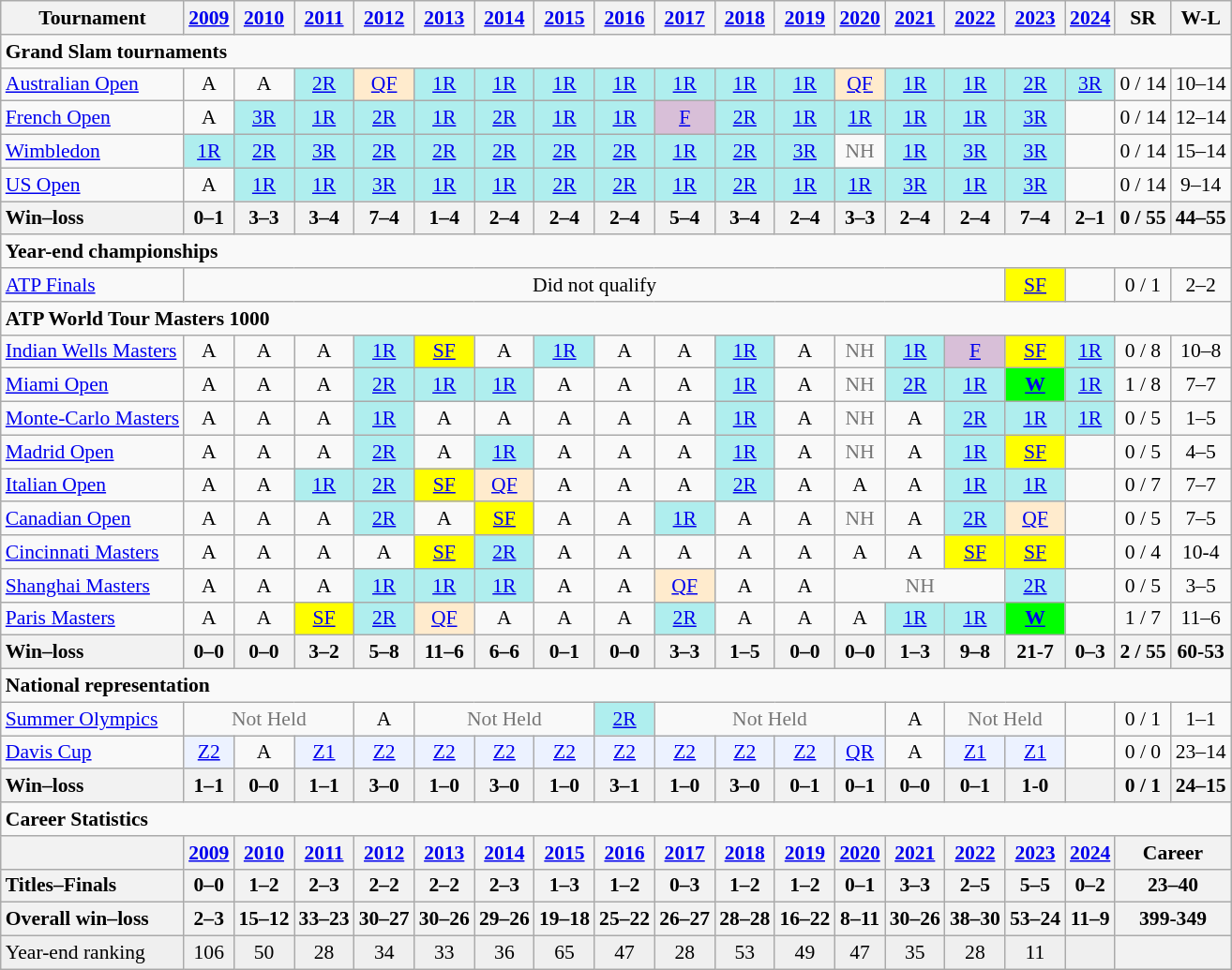<table class=wikitable style=text-align:center;font-size:90%>
<tr>
<th>Tournament</th>
<th><a href='#'>2009</a></th>
<th><a href='#'>2010</a></th>
<th><a href='#'>2011</a></th>
<th><a href='#'>2012</a></th>
<th><a href='#'>2013</a></th>
<th><a href='#'>2014</a></th>
<th><a href='#'>2015</a></th>
<th><a href='#'>2016</a></th>
<th><a href='#'>2017</a></th>
<th><a href='#'>2018</a></th>
<th><a href='#'>2019</a></th>
<th><a href='#'>2020</a></th>
<th><a href='#'>2021</a></th>
<th><a href='#'>2022</a></th>
<th><a href='#'>2023</a></th>
<th><a href='#'>2024</a></th>
<th>SR</th>
<th>W-L</th>
</tr>
<tr>
<td colspan="19" align="left"><strong>Grand Slam tournaments</strong></td>
</tr>
<tr>
<td align=left><a href='#'>Australian Open</a></td>
<td>A</td>
<td>A</td>
<td bgcolor=afeeee><a href='#'>2R</a></td>
<td bgcolor=ffebcd><a href='#'>QF</a></td>
<td bgcolor=afeeee><a href='#'>1R</a></td>
<td bgcolor=afeeee><a href='#'>1R</a></td>
<td bgcolor=afeeee><a href='#'>1R</a></td>
<td bgcolor=afeeee><a href='#'>1R</a></td>
<td bgcolor=afeeee><a href='#'>1R</a></td>
<td bgcolor=afeeee><a href='#'>1R</a></td>
<td bgcolor=afeeee><a href='#'>1R</a></td>
<td bgcolor=ffebcd><a href='#'>QF</a></td>
<td bgcolor=afeeee><a href='#'>1R</a></td>
<td bgcolor=afeeee><a href='#'>1R</a></td>
<td bgcolor=afeeee><a href='#'>2R</a></td>
<td bgcolor=afeeee><a href='#'>3R</a></td>
<td>0 / 14</td>
<td>10–14</td>
</tr>
<tr>
<td align=left><a href='#'>French Open</a></td>
<td>A</td>
<td bgcolor=afeeee><a href='#'>3R</a></td>
<td bgcolor=afeeee><a href='#'>1R</a></td>
<td bgcolor=afeeee><a href='#'>2R</a></td>
<td bgcolor=afeeee><a href='#'>1R</a></td>
<td bgcolor=afeeee><a href='#'>2R</a></td>
<td bgcolor=afeeee><a href='#'>1R</a></td>
<td bgcolor=afeeee><a href='#'>1R</a></td>
<td bgcolor=thistle><a href='#'>F</a></td>
<td bgcolor=afeeee><a href='#'>2R</a></td>
<td bgcolor=afeeee><a href='#'>1R</a></td>
<td bgcolor=afeeee><a href='#'>1R</a></td>
<td bgcolor=afeeee><a href='#'>1R</a></td>
<td bgcolor=afeeee><a href='#'>1R</a></td>
<td bgcolor=afeeee><a href='#'>3R</a></td>
<td></td>
<td>0 / 14</td>
<td>12–14</td>
</tr>
<tr>
<td align=left><a href='#'>Wimbledon</a></td>
<td bgcolor=afeeee><a href='#'>1R</a></td>
<td bgcolor=afeeee><a href='#'>2R</a></td>
<td bgcolor=afeeee><a href='#'>3R</a></td>
<td bgcolor=afeeee><a href='#'>2R</a></td>
<td bgcolor=afeeee><a href='#'>2R</a></td>
<td bgcolor=afeeee><a href='#'>2R</a></td>
<td bgcolor=afeeee><a href='#'>2R</a></td>
<td bgcolor=afeeee><a href='#'>2R</a></td>
<td bgcolor=afeeee><a href='#'>1R</a></td>
<td bgcolor=afeeee><a href='#'>2R</a></td>
<td bgcolor=afeeee><a href='#'>3R</a></td>
<td style=color:#767676>NH</td>
<td bgcolor=afeeee><a href='#'>1R</a></td>
<td bgcolor=afeeee><a href='#'>3R</a></td>
<td bgcolor=afeeee><a href='#'>3R</a></td>
<td></td>
<td>0 / 14</td>
<td>15–14</td>
</tr>
<tr>
<td align=left><a href='#'>US Open</a></td>
<td>A</td>
<td bgcolor=afeeee><a href='#'>1R</a></td>
<td bgcolor=afeeee><a href='#'>1R</a></td>
<td bgcolor=afeeee><a href='#'>3R</a></td>
<td bgcolor=afeeee><a href='#'>1R</a></td>
<td bgcolor=afeeee><a href='#'>1R</a></td>
<td bgcolor=afeeee><a href='#'>2R</a></td>
<td bgcolor=afeeee><a href='#'>2R</a></td>
<td bgcolor=afeeee><a href='#'>1R</a></td>
<td bgcolor=afeeee><a href='#'>2R</a></td>
<td bgcolor=afeeee><a href='#'>1R</a></td>
<td bgcolor=afeeee><a href='#'>1R</a></td>
<td bgcolor=afeeee><a href='#'>3R</a></td>
<td bgcolor=afeeee><a href='#'>1R</a></td>
<td bgcolor=afeeee><a href='#'>3R</a></td>
<td></td>
<td>0 / 14</td>
<td>9–14</td>
</tr>
<tr>
<th style=text-align:left>Win–loss</th>
<th>0–1</th>
<th>3–3</th>
<th>3–4</th>
<th>7–4</th>
<th>1–4</th>
<th>2–4</th>
<th>2–4</th>
<th>2–4</th>
<th>5–4</th>
<th>3–4</th>
<th>2–4</th>
<th>3–3</th>
<th>2–4</th>
<th>2–4</th>
<th>7–4</th>
<th>2–1</th>
<th>0 / 55</th>
<th>44–55</th>
</tr>
<tr>
<td colspan="19" align="left"><strong>Year-end championships</strong></td>
</tr>
<tr>
<td align=left><a href='#'>ATP Finals</a></td>
<td colspan=14>Did not qualify</td>
<td bgcolor=yellow><a href='#'>SF</a></td>
<td></td>
<td>0 / 1</td>
<td>2–2</td>
</tr>
<tr>
<td colspan="19" align="left"><strong>ATP World Tour Masters 1000</strong></td>
</tr>
<tr>
<td align=left><a href='#'>Indian Wells Masters</a></td>
<td>A</td>
<td>A</td>
<td>A</td>
<td bgcolor=afeeee><a href='#'>1R</a></td>
<td bgcolor=yellow><a href='#'>SF</a></td>
<td>A</td>
<td bgcolor=afeeee><a href='#'>1R</a></td>
<td>A</td>
<td>A</td>
<td bgcolor=afeeee><a href='#'>1R</a></td>
<td>A</td>
<td style=color:#767676>NH</td>
<td bgcolor=afeeee><a href='#'>1R</a></td>
<td bgcolor=thistle><a href='#'>F</a></td>
<td bgcolor=yellow><a href='#'>SF</a></td>
<td bgcolor=afeeee><a href='#'>1R</a></td>
<td>0 / 8</td>
<td>10–8</td>
</tr>
<tr>
<td align=left><a href='#'>Miami Open</a></td>
<td>A</td>
<td>A</td>
<td>A</td>
<td bgcolor=afeeee><a href='#'>2R</a></td>
<td bgcolor=afeeee><a href='#'>1R</a></td>
<td bgcolor=afeeee><a href='#'>1R</a></td>
<td>A</td>
<td>A</td>
<td>A</td>
<td bgcolor=afeeee><a href='#'>1R</a></td>
<td>A</td>
<td style=color:#767676>NH</td>
<td bgcolor=afeeee><a href='#'>2R</a></td>
<td bgcolor=afeeee><a href='#'>1R</a></td>
<td bgcolor=lime><strong><a href='#'>W</a></strong></td>
<td bgcolor=afeeee><a href='#'>1R</a></td>
<td>1 / 8</td>
<td>7–7</td>
</tr>
<tr>
<td align=left><a href='#'>Monte-Carlo Masters</a></td>
<td>A</td>
<td>A</td>
<td>A</td>
<td bgcolor=afeeee><a href='#'>1R</a></td>
<td>A</td>
<td>A</td>
<td>A</td>
<td>A</td>
<td>A</td>
<td bgcolor=afeeee><a href='#'>1R</a></td>
<td>A</td>
<td style=color:#767676>NH</td>
<td>A</td>
<td bgcolor=afeeee><a href='#'>2R</a></td>
<td bgcolor=afeeee><a href='#'>1R</a></td>
<td bgcolor=afeeee><a href='#'>1R</a></td>
<td>0 / 5</td>
<td>1–5</td>
</tr>
<tr>
<td align=left><a href='#'>Madrid Open</a></td>
<td>A</td>
<td>A</td>
<td>A</td>
<td bgcolor=afeeee><a href='#'>2R</a></td>
<td>A</td>
<td bgcolor=afeeee><a href='#'>1R</a></td>
<td>A</td>
<td>A</td>
<td>A</td>
<td bgcolor=afeeee><a href='#'>1R</a></td>
<td>A</td>
<td style=color:#767676>NH</td>
<td>A</td>
<td bgcolor=afeeee><a href='#'>1R</a></td>
<td bgcolor=yellow><a href='#'>SF</a></td>
<td></td>
<td>0 / 5</td>
<td>4–5</td>
</tr>
<tr>
<td align=left><a href='#'>Italian Open</a></td>
<td>A</td>
<td>A</td>
<td bgcolor=afeeee><a href='#'>1R</a></td>
<td bgcolor=afeeee><a href='#'>2R</a></td>
<td bgcolor=yellow><a href='#'>SF</a></td>
<td bgcolor=ffebcd><a href='#'>QF</a></td>
<td>A</td>
<td>A</td>
<td>A</td>
<td bgcolor=afeeee><a href='#'>2R</a></td>
<td>A</td>
<td>A</td>
<td>A</td>
<td bgcolor=afeeee><a href='#'>1R</a></td>
<td bgcolor=afeeee><a href='#'>1R</a></td>
<td></td>
<td>0 / 7</td>
<td>7–7</td>
</tr>
<tr>
<td align=left><a href='#'>Canadian Open</a></td>
<td>A</td>
<td>A</td>
<td>A</td>
<td bgcolor=afeeee><a href='#'>2R</a></td>
<td>A</td>
<td bgcolor=yellow><a href='#'>SF</a></td>
<td>A</td>
<td>A</td>
<td bgcolor=afeeee><a href='#'>1R</a></td>
<td>A</td>
<td>A</td>
<td style=color:#767676>NH</td>
<td>A</td>
<td bgcolor=afeeee><a href='#'>2R</a></td>
<td bgcolor=ffebcd><a href='#'>QF</a></td>
<td></td>
<td>0 / 5</td>
<td>7–5</td>
</tr>
<tr>
<td align=left><a href='#'>Cincinnati Masters</a></td>
<td>A</td>
<td>A</td>
<td>A</td>
<td>A</td>
<td bgcolor=yellow><a href='#'>SF</a></td>
<td bgcolor=afeeee><a href='#'>2R</a></td>
<td>A</td>
<td>A</td>
<td>A</td>
<td>A</td>
<td>A</td>
<td>A</td>
<td>A</td>
<td bgcolor=yellow><a href='#'>SF</a></td>
<td bgcolor=yellow><a href='#'>SF</a></td>
<td></td>
<td>0 / 4</td>
<td>10-4</td>
</tr>
<tr>
<td align=left><a href='#'>Shanghai Masters</a></td>
<td>A</td>
<td>A</td>
<td>A</td>
<td bgcolor=afeeee><a href='#'>1R</a></td>
<td bgcolor=afeeee><a href='#'>1R</a></td>
<td bgcolor=afeeee><a href='#'>1R</a></td>
<td>A</td>
<td>A</td>
<td bgcolor=ffebcd><a href='#'>QF</a></td>
<td>A</td>
<td>A</td>
<td colspan="3" style="color:#767676">NH</td>
<td bgcolor=afeeee><a href='#'>2R</a></td>
<td></td>
<td>0 / 5</td>
<td>3–5</td>
</tr>
<tr>
<td align=left><a href='#'>Paris Masters</a></td>
<td>A</td>
<td>A</td>
<td bgcolor=yellow><a href='#'>SF</a></td>
<td bgcolor=afeeee><a href='#'>2R</a></td>
<td bgcolor=ffebcd><a href='#'>QF</a></td>
<td>A</td>
<td>A</td>
<td>A</td>
<td bgcolor=afeeee><a href='#'>2R</a></td>
<td>A</td>
<td>A</td>
<td>A</td>
<td bgcolor=afeeee><a href='#'>1R</a></td>
<td bgcolor=afeeee><a href='#'>1R</a></td>
<td bgcolor=lime><strong><a href='#'>W</a></strong></td>
<td></td>
<td>1 / 7</td>
<td>11–6</td>
</tr>
<tr>
<th style=text-align:left>Win–loss</th>
<th>0–0</th>
<th>0–0</th>
<th>3–2</th>
<th>5–8</th>
<th>11–6</th>
<th>6–6</th>
<th>0–1</th>
<th>0–0</th>
<th>3–3</th>
<th>1–5</th>
<th>0–0</th>
<th>0–0</th>
<th>1–3</th>
<th>9–8</th>
<th>21-7</th>
<th>0–3</th>
<th>2 / 55</th>
<th>60-53</th>
</tr>
<tr>
<td colspan="19" align="left"><strong>National representation</strong></td>
</tr>
<tr>
<td align=left><a href='#'>Summer Olympics</a></td>
<td colspan=3 style=color:#767676>Not Held</td>
<td>A</td>
<td colspan=3 style=color:#767676>Not Held</td>
<td bgcolor=afeeee><a href='#'>2R</a></td>
<td colspan=4 style=color:#767676>Not Held</td>
<td>A</td>
<td colspan=2 style=color:#767676>Not Held</td>
<td></td>
<td>0 / 1</td>
<td>1–1</td>
</tr>
<tr>
<td align=left><a href='#'>Davis Cup</a></td>
<td bgcolor=ecf2ff><a href='#'>Z2</a></td>
<td>A</td>
<td bgcolor=ecf2ff><a href='#'>Z1</a></td>
<td bgcolor=ecf2ff><a href='#'>Z2</a></td>
<td bgcolor=ecf2ff><a href='#'>Z2</a></td>
<td bgcolor=ecf2ff><a href='#'>Z2</a></td>
<td bgcolor=ecf2ff><a href='#'>Z2</a></td>
<td bgcolor=ecf2ff><a href='#'>Z2</a></td>
<td bgcolor=ecf2ff><a href='#'>Z2</a></td>
<td bgcolor=ecf2ff><a href='#'>Z2</a></td>
<td bgcolor=ecf2ff><a href='#'>Z2</a></td>
<td bgcolor=ecf2ff><a href='#'>QR</a></td>
<td>A</td>
<td bgcolor=ecf2ff><a href='#'>Z1</a></td>
<td bgcolor=ecf2ff><a href='#'>Z1</a></td>
<td></td>
<td>0 / 0</td>
<td>23–14</td>
</tr>
<tr>
<th style=text-align:left>Win–loss</th>
<th>1–1</th>
<th>0–0</th>
<th>1–1</th>
<th>3–0</th>
<th>1–0</th>
<th>3–0</th>
<th>1–0</th>
<th>3–1</th>
<th>1–0</th>
<th>3–0</th>
<th>0–1</th>
<th>0–1</th>
<th>0–0</th>
<th>0–1</th>
<th>1-0</th>
<th></th>
<th>0 / 1</th>
<th>24–15</th>
</tr>
<tr>
<td colspan="19" align="left"><strong>Career Statistics</strong></td>
</tr>
<tr>
<th></th>
<th><a href='#'>2009</a></th>
<th><a href='#'>2010</a></th>
<th><a href='#'>2011</a></th>
<th><a href='#'>2012</a></th>
<th><a href='#'>2013</a></th>
<th><a href='#'>2014</a></th>
<th><a href='#'>2015</a></th>
<th><a href='#'>2016</a></th>
<th><a href='#'>2017</a></th>
<th><a href='#'>2018</a></th>
<th><a href='#'>2019</a></th>
<th><a href='#'>2020</a></th>
<th><a href='#'>2021</a></th>
<th><a href='#'>2022</a></th>
<th><a href='#'>2023</a></th>
<th><a href='#'>2024</a></th>
<th colspan="2">Career</th>
</tr>
<tr>
<th style=text-align:left>Titles–Finals</th>
<th>0–0</th>
<th>1–2</th>
<th>2–3</th>
<th>2–2</th>
<th>2–2</th>
<th>2–3</th>
<th>1–3</th>
<th>1–2</th>
<th>0–3</th>
<th>1–2</th>
<th>1–2</th>
<th>0–1</th>
<th>3–3</th>
<th>2–5</th>
<th>5–5</th>
<th>0–2</th>
<th colspan="2">23–40</th>
</tr>
<tr>
<th style=text-align:left>Overall win–loss</th>
<th>2–3</th>
<th>15–12</th>
<th>33–23</th>
<th>30–27</th>
<th>30–26</th>
<th>29–26</th>
<th>19–18</th>
<th>25–22</th>
<th>26–27</th>
<th>28–28</th>
<th>16–22</th>
<th>8–11</th>
<th>30–26</th>
<th>38–30</th>
<th>53–24</th>
<th>11–9</th>
<th colspan="2">399-349</th>
</tr>
<tr bgcolor=efefef>
<td align=left>Year-end ranking</td>
<td>106</td>
<td>50</td>
<td>28</td>
<td>34</td>
<td>33</td>
<td>36</td>
<td>65</td>
<td>47</td>
<td>28</td>
<td>53</td>
<td>49</td>
<td>47</td>
<td>35</td>
<td>28</td>
<td>11</td>
<td></td>
<th colspan=2></th>
</tr>
</table>
